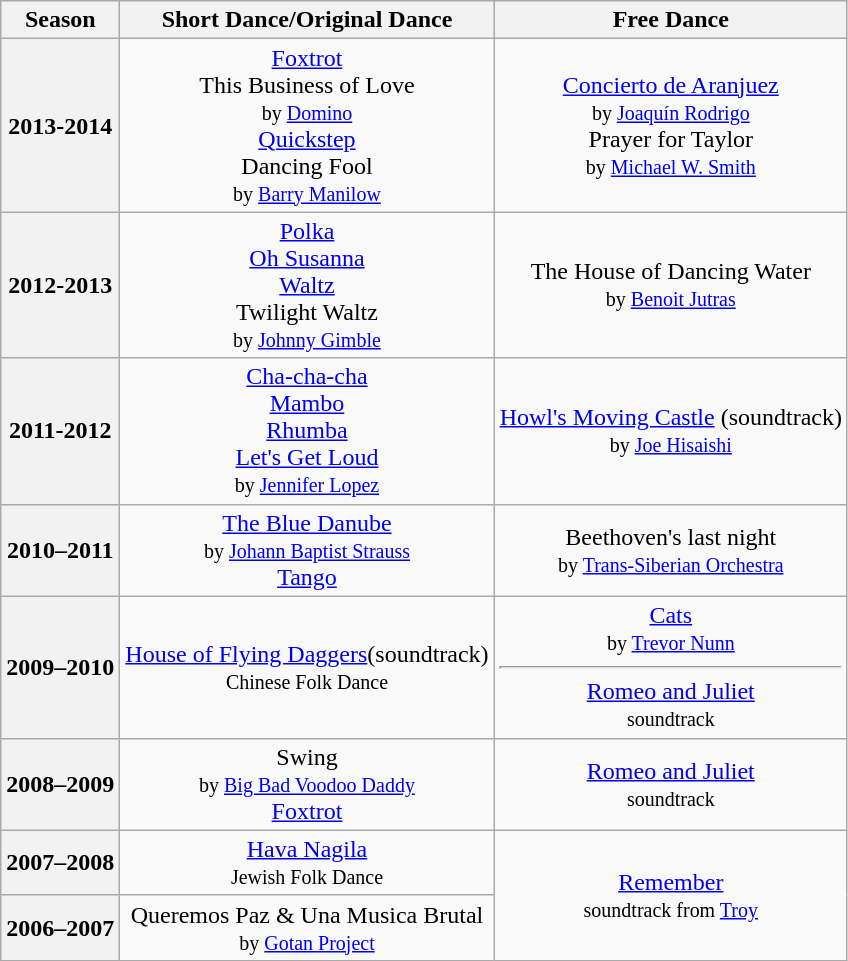<table class="wikitable" style="text-align:center">
<tr>
<th>Season</th>
<th>Short Dance/Original Dance</th>
<th>Free Dance</th>
</tr>
<tr>
<th>2013-2014</th>
<td><a href='#'>Foxtrot</a> <br> This Business of Love <br><small> by <a href='#'>Domino</a></small> <br><a href='#'>Quickstep</a> <br> Dancing Fool <br><small> by <a href='#'>Barry Manilow</a></small></td>
<td><a href='#'>Concierto de Aranjuez</a> <br><small> by <a href='#'>Joaquín Rodrigo</a></small> <br> Prayer for Taylor <br><small> by <a href='#'>Michael W. Smith</a></small></td>
</tr>
<tr>
<th>2012-2013</th>
<td><a href='#'>Polka</a> <br> <a href='#'>Oh Susanna</a> <br><a href='#'>Waltz</a> <br> Twilight Waltz <br><small> by <a href='#'>Johnny Gimble</a></small></td>
<td>The House of Dancing Water <br><small>by <a href='#'>Benoit Jutras</a></small></td>
</tr>
<tr>
<th>2011-2012</th>
<td><a href='#'>Cha-cha-cha</a> <br><a href='#'>Mambo</a><br> <a href='#'>Rhumba</a><br> <a href='#'>Let's Get Loud</a> <br><small> by <a href='#'>Jennifer Lopez</a></small></td>
<td><a href='#'>Howl's Moving Castle</a> (soundtrack) <br><small>by <a href='#'>Joe Hisaishi</a></small></td>
</tr>
<tr>
<th>2010–2011</th>
<td><a href='#'>The Blue Danube</a> <br><small> by <a href='#'>Johann Baptist Strauss</a> <br></small> <a href='#'>Tango</a></td>
<td>Beethoven's last night <br> <small> by <a href='#'>Trans-Siberian Orchestra</a></small></td>
</tr>
<tr>
<th>2009–2010</th>
<td><a href='#'>House of Flying Daggers</a>(soundtrack)<br><small> Chinese Folk Dance</small></td>
<td><a href='#'>Cats</a> <br><small> by <a href='#'>Trevor Nunn</a> <hr></small><a href='#'>Romeo and Juliet</a><br><small> soundtrack</small></td>
</tr>
<tr>
<th>2008–2009</th>
<td>Swing <br><small> by <a href='#'>Big Bad Voodoo Daddy</a> <br></small> <a href='#'>Foxtrot</a></td>
<td><a href='#'>Romeo and Juliet</a> <br><small> soundtrack</small></td>
</tr>
<tr>
<th>2007–2008</th>
<td><a href='#'>Hava Nagila</a> <br><small> Jewish Folk Dance</small></td>
<td rowspan=2><a href='#'>Remember</a> <br><small> soundtrack from <a href='#'>Troy</a></small></td>
</tr>
<tr>
<th>2006–2007</th>
<td>Queremos Paz & Una Musica Brutal <br> <small> by <a href='#'>Gotan Project</a></small></td>
</tr>
</table>
